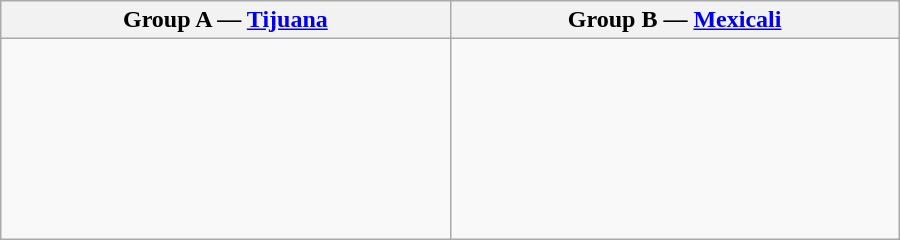<table class="wikitable">
<tr>
<th width=25%>Group A — <a href='#'>Tijuana</a></th>
<th width=25%>Group B — <a href='#'>Mexicali</a></th>
</tr>
<tr>
<td><br><br>
<br>
<br>
<br>
<br>
<br></td>
<td><br><br>
<br>
<br>
<br>
<br>
<br></td>
</tr>
</table>
